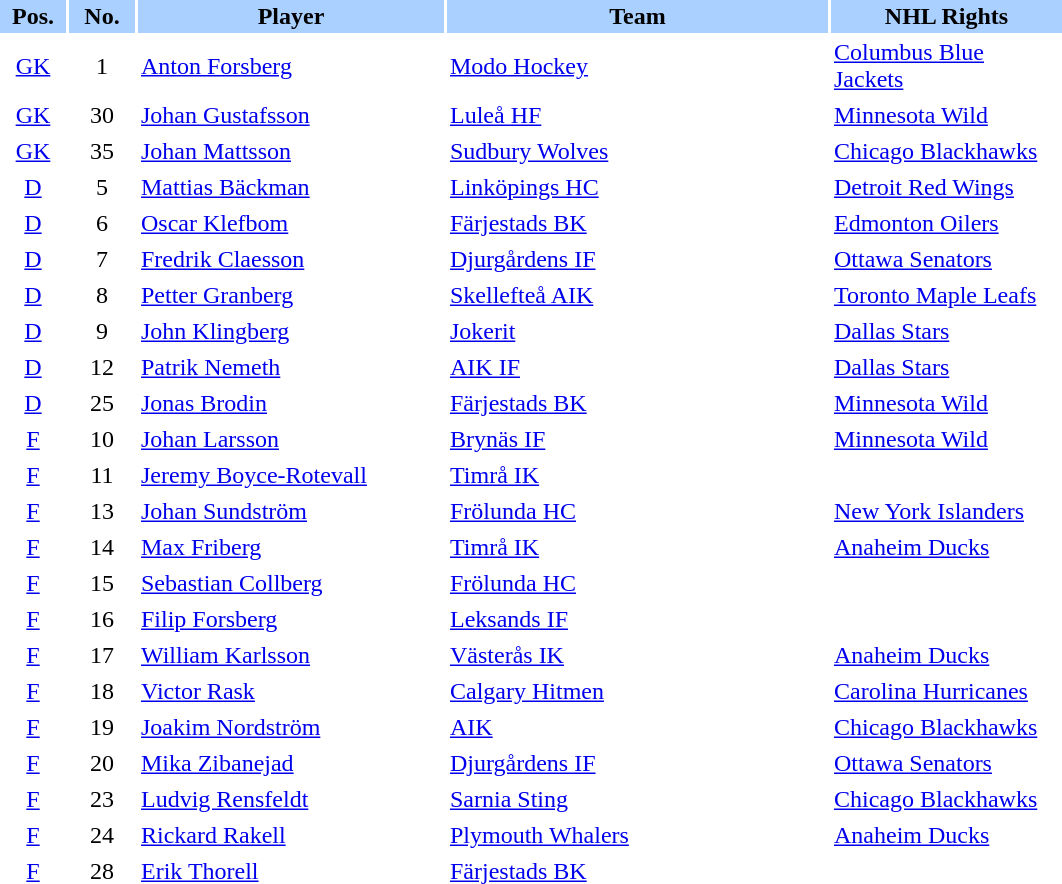<table border="0" cellspacing="2" cellpadding="2">
<tr bgcolor=AAD0FF>
<th width=40>Pos.</th>
<th width=40>No.</th>
<th width=200>Player</th>
<th width=250>Team</th>
<th width=150>NHL Rights</th>
</tr>
<tr>
<td style="text-align:center;"><a href='#'>GK</a></td>
<td style="text-align:center;">1</td>
<td><a href='#'>Anton Forsberg</a></td>
<td> <a href='#'>Modo Hockey</a></td>
<td><a href='#'>Columbus Blue Jackets</a></td>
</tr>
<tr>
<td style="text-align:center;"><a href='#'>GK</a></td>
<td style="text-align:center;">30</td>
<td><a href='#'>Johan Gustafsson</a></td>
<td> <a href='#'>Luleå HF</a></td>
<td><a href='#'>Minnesota Wild</a></td>
</tr>
<tr>
<td style="text-align:center;"><a href='#'>GK</a></td>
<td style="text-align:center;">35</td>
<td><a href='#'>Johan Mattsson</a></td>
<td> <a href='#'>Sudbury Wolves</a></td>
<td><a href='#'>Chicago Blackhawks</a></td>
</tr>
<tr>
<td style="text-align:center;"><a href='#'>D</a></td>
<td style="text-align:center;">5</td>
<td><a href='#'>Mattias Bäckman</a></td>
<td> <a href='#'>Linköpings HC</a></td>
<td><a href='#'>Detroit Red Wings</a></td>
</tr>
<tr>
<td style="text-align:center;"><a href='#'>D</a></td>
<td style="text-align:center;">6</td>
<td><a href='#'>Oscar Klefbom</a></td>
<td> <a href='#'>Färjestads BK</a></td>
<td><a href='#'>Edmonton Oilers</a></td>
</tr>
<tr>
<td style="text-align:center;"><a href='#'>D</a></td>
<td style="text-align:center;">7</td>
<td><a href='#'>Fredrik Claesson</a></td>
<td> <a href='#'>Djurgårdens IF</a></td>
<td><a href='#'>Ottawa Senators</a></td>
</tr>
<tr>
<td style="text-align:center;"><a href='#'>D</a></td>
<td style="text-align:center;">8</td>
<td><a href='#'>Petter Granberg</a></td>
<td> <a href='#'>Skellefteå AIK</a></td>
<td><a href='#'>Toronto Maple Leafs</a></td>
</tr>
<tr>
<td style="text-align:center;"><a href='#'>D</a></td>
<td style="text-align:center;">9</td>
<td><a href='#'>John Klingberg</a></td>
<td> <a href='#'>Jokerit</a></td>
<td><a href='#'>Dallas Stars</a></td>
</tr>
<tr>
<td style="text-align:center;"><a href='#'>D</a></td>
<td style="text-align:center;">12</td>
<td><a href='#'>Patrik Nemeth</a></td>
<td> <a href='#'>AIK IF</a></td>
<td><a href='#'>Dallas Stars</a></td>
</tr>
<tr>
<td style="text-align:center;"><a href='#'>D</a></td>
<td style="text-align:center;">25</td>
<td><a href='#'>Jonas Brodin</a></td>
<td> <a href='#'>Färjestads BK</a></td>
<td><a href='#'>Minnesota Wild</a></td>
</tr>
<tr>
<td style="text-align:center;"><a href='#'>F</a></td>
<td style="text-align:center;">10</td>
<td><a href='#'>Johan Larsson</a></td>
<td> <a href='#'>Brynäs IF</a></td>
<td><a href='#'>Minnesota Wild</a></td>
</tr>
<tr>
<td style="text-align:center;"><a href='#'>F</a></td>
<td style="text-align:center;">11</td>
<td><a href='#'>Jeremy Boyce-Rotevall</a></td>
<td> <a href='#'>Timrå IK</a></td>
<td></td>
</tr>
<tr>
<td style="text-align:center;"><a href='#'>F</a></td>
<td style="text-align:center;">13</td>
<td><a href='#'>Johan Sundström</a></td>
<td> <a href='#'>Frölunda HC</a></td>
<td><a href='#'>New York Islanders</a></td>
</tr>
<tr>
<td style="text-align:center;"><a href='#'>F</a></td>
<td style="text-align:center;">14</td>
<td><a href='#'>Max Friberg</a></td>
<td> <a href='#'>Timrå IK</a></td>
<td><a href='#'>Anaheim Ducks</a></td>
</tr>
<tr>
<td style="text-align:center;"><a href='#'>F</a></td>
<td style="text-align:center;">15</td>
<td><a href='#'>Sebastian Collberg</a></td>
<td> <a href='#'>Frölunda HC</a></td>
<td></td>
</tr>
<tr>
<td style="text-align:center;"><a href='#'>F</a></td>
<td style="text-align:center;">16</td>
<td><a href='#'>Filip Forsberg</a></td>
<td> <a href='#'>Leksands IF</a></td>
<td></td>
</tr>
<tr>
<td style="text-align:center;"><a href='#'>F</a></td>
<td style="text-align:center;">17</td>
<td><a href='#'>William Karlsson</a></td>
<td> <a href='#'>Västerås IK</a></td>
<td><a href='#'>Anaheim Ducks</a></td>
</tr>
<tr>
<td style="text-align:center;"><a href='#'>F</a></td>
<td style="text-align:center;">18</td>
<td><a href='#'>Victor Rask</a></td>
<td> <a href='#'>Calgary Hitmen</a></td>
<td><a href='#'>Carolina Hurricanes</a></td>
</tr>
<tr>
<td style="text-align:center;"><a href='#'>F</a></td>
<td style="text-align:center;">19</td>
<td><a href='#'>Joakim Nordström</a></td>
<td> <a href='#'>AIK</a></td>
<td><a href='#'>Chicago Blackhawks</a></td>
</tr>
<tr>
<td style="text-align:center;"><a href='#'>F</a></td>
<td style="text-align:center;">20</td>
<td><a href='#'>Mika Zibanejad</a></td>
<td> <a href='#'>Djurgårdens IF</a></td>
<td><a href='#'>Ottawa Senators</a></td>
</tr>
<tr>
<td style="text-align:center;"><a href='#'>F</a></td>
<td style="text-align:center;">23</td>
<td><a href='#'>Ludvig Rensfeldt</a></td>
<td> <a href='#'>Sarnia Sting</a></td>
<td><a href='#'>Chicago Blackhawks</a></td>
</tr>
<tr>
<td style="text-align:center;"><a href='#'>F</a></td>
<td style="text-align:center;">24</td>
<td><a href='#'>Rickard Rakell</a></td>
<td> <a href='#'>Plymouth Whalers</a></td>
<td><a href='#'>Anaheim Ducks</a></td>
</tr>
<tr>
<td style="text-align:center;"><a href='#'>F</a></td>
<td style="text-align:center;">28</td>
<td><a href='#'>Erik Thorell</a></td>
<td> <a href='#'>Färjestads BK</a></td>
<td></td>
</tr>
</table>
